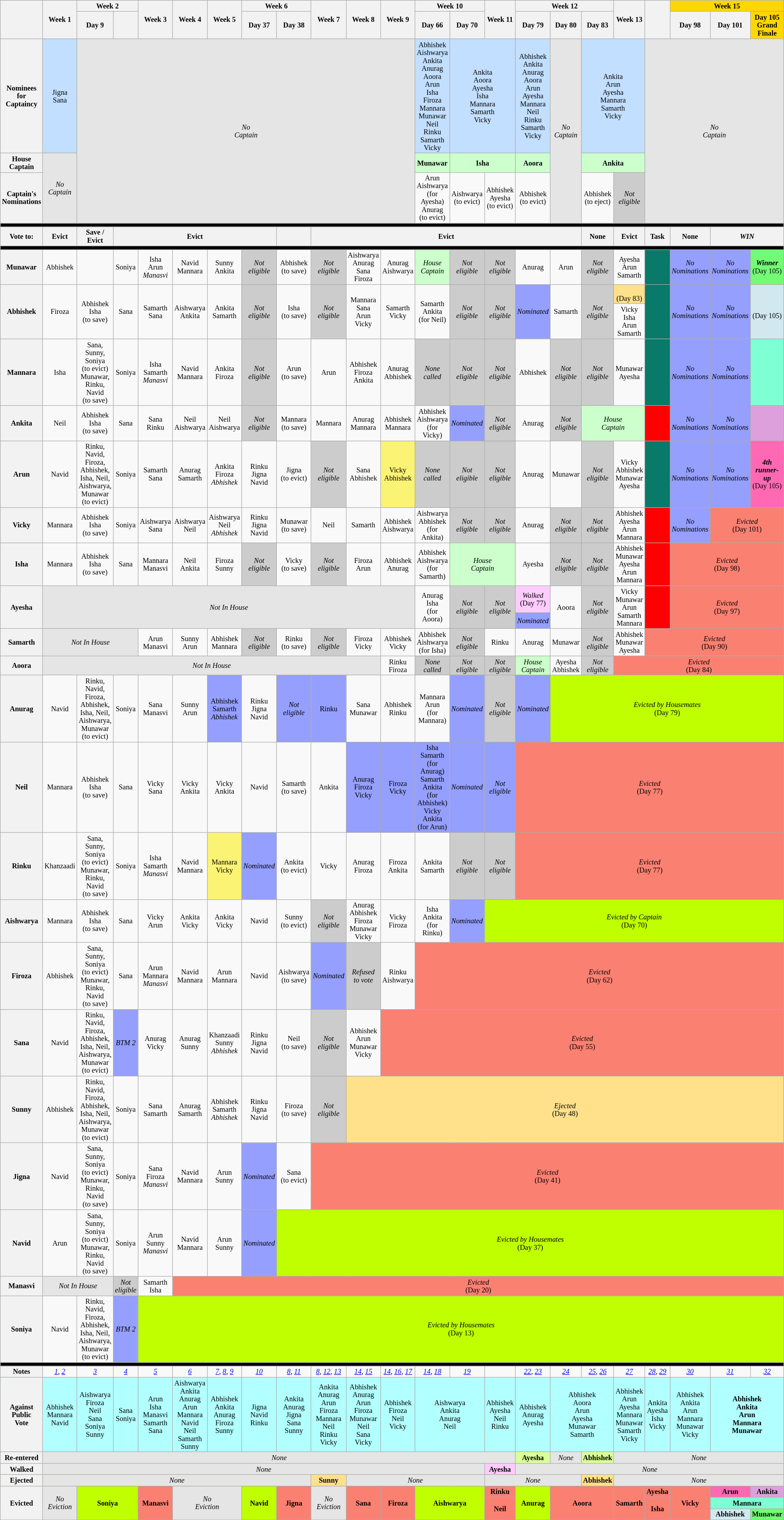<table class="wikitable" style="text-align:center; width:100%; font-size:85%; line-height:15px;">
<tr>
<th rowspan="2" style="width: 5%;"></th>
<th rowspan="2" style="width: 5%;">Week 1</th>
<th colspan="2" style="width: 5%;">Week 2</th>
<th rowspan="2" style="width: 5%;">Week 3</th>
<th rowspan="2" style="width: 5%;">Week 4</th>
<th rowspan="2" style="width: 5%;">Week 5</th>
<th colspan="2" style="width: 5%;">Week 6</th>
<th rowspan="2" style="width: 5%;">Week 7</th>
<th rowspan="2" style="width: 5%;">Week 8</th>
<th rowspan="2" style="width: 5%;">Week 9</th>
<th colspan="2" style="width: 5%;">Week 10</th>
<th rowspan="2" style="width: 5%;">Week 11</th>
<th colspan="3" style="width: 5%;">Week 12</th>
<th rowspan="2" style="width: 5%;">Week 13</th>
<th rowspan="2" style="width: 5%;"></th>
<th colspan="3" style="background:#FFD700">Week 15</th>
</tr>
<tr>
<th style="width: 5%;">Day 9</th>
<th style="width: 5%;"></th>
<th style="width: 5%;">Day 37</th>
<th style="width: 5%;">Day 38</th>
<th style="width: 5%;">Day 66</th>
<th style="width: 5%;">Day 70</th>
<th style="width: 5%;">Day 79</th>
<th style="width: 5%;">Day 80</th>
<th style="width: 5%;">Day 83</th>
<th style="width: 5%;">Day 98</th>
<th style="width: 5%;">Day 101</th>
<th style="background:#FFD700">Day 105 <br> <strong>Grand Finale</strong></th>
</tr>
<tr style="background:#C2DFFF;" |>
<th>Nominees<br>for<br>Captaincy</th>
<td>Jigna<br>Sana</td>
<td colspan="10" rowspan="3" style="background:#E5E5E5;"><em>No<br>Captain</em></td>
<td>Abhishek<br>Aishwarya<br>Ankita<br>Anurag<br>Aoora<br>Arun<br>Isha<br>Firoza<br>Mannara<br>Munawar<br>Neil<br>Rinku<br>Samarth<br>Vicky</td>
<td colspan="2">Ankita<br>Aoora<br>Ayesha<br>Isha<br>Mannara<br>Samarth<br>Vicky</td>
<td>Abhishek<br>Ankita<br>Anurag<br>Aoora<br>Arun<br>Ayesha<br>Mannara<br>Neil<br>Rinku<br>Samarth<br>Vicky</td>
<td rowspan="3" style="background:#E5E5E5;"><em>No<br>Captain</em></td>
<td colspan="2">Ankita<br>Arun<br>Ayesha<br>Mannara<br>Samarth<br>Vicky</td>
<td colspan="4" rowspan="3" style="background:#E5E5E5;"><em>No<br>Captain</em></td>
</tr>
<tr style="background:#cfc;">
<th>House<br>Captain</th>
<td rowspan="2" style="background:#E5E5E5;"><em>No<br>Captain</em></td>
<td><strong>Munawar</strong></td>
<td colspan="2"><strong>Isha</strong></td>
<td><strong>Aoora</strong></td>
<td colspan="2"><strong>Ankita</strong></td>
</tr>
<tr>
<th>Captain's<br>Nominations</th>
<td>Arun<br>Aishwarya<br>(for Ayesha)<br>Anurag<br>(to evict)</td>
<td>Aishwarya<br>(to evict)</td>
<td>Abhishek<br>Ayesha<br>(to evict)</td>
<td>Abhishek<br>(to evict)</td>
<td>Abhishek<br>(to eject)</td>
<td style="background:#ccc;"><em>Not<br>eligible</em></td>
</tr>
<tr>
<th colspan="23" style="background:#000;"></th>
</tr>
<tr>
<th>Vote to:</th>
<th>Evict</th>
<th>Save / Evict</th>
<th colspan="5">Evict</th>
<th></th>
<th colspan="8">Evict</th>
<th>None</th>
<th>Evict</th>
<th>Task</th>
<th>None</th>
<th colspan="2"><em>WIN</em></th>
</tr>
<tr>
<th colspan="23" style="background:#000;"></th>
</tr>
<tr>
<th>Munawar</th>
<td>Abhishek</td>
<td></td>
<td>Soniya</td>
<td>Isha<br>Arun<br><em>Manasvi</em></td>
<td>Navid<br>Mannara</td>
<td>Sunny<br>Ankita</td>
<td style="background:#ccc;"><em>Not<br>eligible</em></td>
<td>Abhishek<br>(to save)</td>
<td style="background:#ccc;"><em>Not<br>eligible</em></td>
<td>Aishwarya<br>Anurag<br>Sana<br>Firoza</td>
<td>Anurag<br>Aishwarya</td>
<td style="background:#cfc;"><em>House<br>Captain</em></td>
<td style="background:#ccc;"><em>Not<br>eligible</em></td>
<td style="background:#ccc;"><em>Not<br>eligible</em></td>
<td>Anurag</td>
<td>Arun</td>
<td style="background:#ccc;"><em>Not<br>eligible</em></td>
<td>Ayesha<br>Arun<br>Samarth</td>
<td style="background:#097969;"><em></em></td>
<td style="background:#959FFD;"><em>No<br>Nominations</em></td>
<td style="background:#959FFD;"><em>No<br>Nominations</em></td>
<td style="background:#73FB76;"><strong><em>Winner</em></strong><br>(Day 105)</td>
</tr>
<tr>
<th rowspan="2">Abhishek</th>
<td rowspan="2">Firoza</td>
<td rowspan="2">Abhishek<br>Isha<br>(to save)</td>
<td rowspan="2">Sana</td>
<td rowspan="2">Samarth<br>Sana</td>
<td rowspan="2">Aishwarya<br>Ankita</td>
<td rowspan="2">Ankita<br>Samarth</td>
<td rowspan="2" style="background:#ccc;"><em>Not<br>eligible</em></td>
<td rowspan="2">Isha<br>(to save)</td>
<td rowspan="2" style="background:#ccc;"><em>Not<br>eligible</em></td>
<td rowspan="2">Mannara<br>Sana<br>Arun<br>Vicky</td>
<td rowspan="2">Samarth<br>Vicky</td>
<td rowspan="2">Samarth<br>Ankita<br>(for Neil)</td>
<td rowspan="2" style="background:#ccc;"><em>Not<br>eligible</em></td>
<td rowspan="2" style="background:#ccc;"><em>Not<br>eligible</em></td>
<td rowspan="2" style="background:#959FFD;"><em>Nominated</em></td>
<td rowspan="2">Samarth</td>
<td rowspan="2" style="background:#ccc;"><em>Not<br>eligible</em></td>
<td style="background:#FFE08B;"><em></em><br>(Day 83)</td>
<td rowspan="2" style="background:#097969;"><em></em></td>
<td rowspan="2" style="background:#959FFD;"><em>No<br>Nominations</em></td>
<td rowspan="2" style="background:#959FFD;"><em>No<br>Nominations</em></td>
<td rowspan="2" style="background:#D1E8EF;"><br>(Day 105)</td>
</tr>
<tr>
<td>Vicky<br>Isha<br>Arun<br>Samarth</td>
</tr>
<tr>
<th>Mannara</th>
<td>Isha</td>
<td>Sana, Sunny, Soniya<br>(to evict)<br>Munawar, Rinku, Navid<br>(to save)</td>
<td>Soniya</td>
<td>Isha<br>Samarth<br><em>Manasvi</em></td>
<td>Navid<br>Mannara</td>
<td>Ankita<br>Firoza</td>
<td style="background:#ccc;"><em>Not<br>eligible</em></td>
<td>Arun<br>(to save)</td>
<td>Arun</td>
<td>Abhishek<br>Firoza<br>Ankita</td>
<td>Anurag<br>Abhishek</td>
<td style="background:#ccc;"><em>None<br>called</em></td>
<td style="background:#ccc;"><em>Not<br>eligible</em></td>
<td style="background:#ccc;"><em>Not<br>eligible</em></td>
<td>Abhishek</td>
<td style="background:#ccc;"><em>Not<br>eligible</em></td>
<td style="background:#ccc;"><em>Not<br>eligible</em></td>
<td>Munawar<br>Ayesha</td>
<td style="background:#097969;"><em></em></td>
<td style="background:#959FFD;"><em>No<br>Nominations</em></td>
<td style="background:#959FFD;"><em>No<br>Nominations</em></td>
<td style="background:#7FFFD4;"></td>
</tr>
<tr>
<th>Ankita</th>
<td>Neil</td>
<td>Abhishek<br>Isha<br>(to save)</td>
<td>Sana</td>
<td>Sana<br>Rinku</td>
<td>Neil<br>Aishwarya</td>
<td>Neil<br>Aishwarya</td>
<td style="background:#ccc;"><em>Not<br>eligible</em></td>
<td>Mannara<br>(to save)</td>
<td>Mannara</td>
<td>Anurag<br>Mannara</td>
<td>Abhishek<br>Mannara</td>
<td>Abhishek<br>Aishwarya<br>(for Vicky)</td>
<td style="background:#959FFD;"><em>Nominated</em></td>
<td style="background:#ccc;"><em>Not<br>eligible</em></td>
<td>Anurag</td>
<td style="background:#ccc;"><em>Not<br>eligible</em></td>
<td colspan="2" style="background:#cfc;"><em>House<br>Captain</em></td>
<td style="background:#FF0000;"><em></em></td>
<td style="background:#959FFD;"><em>No<br>Nominations</em></td>
<td style="background:#959FFD;"><em>No<br>Nominations</em></td>
<td style="background:#DDA0DD;"></td>
</tr>
<tr>
<th>Arun</th>
<td>Navid</td>
<td>Rinku, Navid,<br>Firoza, Abhishek,<br>Isha, Neil,<br>Aishwarya, Munawar<br>(to evict)</td>
<td>Soniya</td>
<td>Samarth<br>Sana</td>
<td>Anurag<br>Samarth</td>
<td>Ankita<br>Firoza<br><em>Abhishek</em></td>
<td>Rinku<br>Jigna<br>Navid</td>
<td>Jigna<br>(to evict)</td>
<td style="background:#ccc;"><em>Not<br>eligible</em></td>
<td>Sana<br>Abhishek</td>
<td style="background:#FBF373;">Vicky<br>Abhishek</td>
<td style="background:#ccc;"><em>None<br>called</em></td>
<td style="background:#ccc;"><em>Not<br>eligible</em></td>
<td style="background:#ccc;"><em>Not<br>eligible</em></td>
<td>Anurag</td>
<td>Munawar</td>
<td style="background:#ccc;"><em>Not<br>eligible</em></td>
<td>Vicky<br>Abhishek<br>Munawar<br>Ayesha</td>
<td style="background:#097969;"><em></em></td>
<td style="background:#959FFD;"><em>No<br>Nominations</em></td>
<td style="background:#959FFD;"><em>No<br>Nominations</em></td>
<td style="background:#FF69B4;"><strong><em>4th runner-up</em></strong><br>(Day 105)</td>
</tr>
<tr>
<th>Vicky</th>
<td>Mannara</td>
<td>Abhishek<br>Isha<br>(to save)</td>
<td>Soniya</td>
<td>Aishwarya<br>Sana</td>
<td>Aishwarya<br>Neil</td>
<td>Aishwarya<br>Neil<br><em>Abhishek</em></td>
<td>Rinku<br>Jigna<br>Navid</td>
<td>Munawar<br>(to save)</td>
<td>Neil</td>
<td>Samarth</td>
<td>Abhishek<br>Aishwarya</td>
<td>Aishwarya<br>Abhishek<br>(for Ankita)</td>
<td style="background:#ccc;"><em>Not<br>eligible</em></td>
<td style="background:#ccc;"><em>Not<br>eligible</em></td>
<td>Anurag</td>
<td style="background:#ccc;"><em>Not<br>eligible</em></td>
<td style="background:#ccc;"><em>Not<br>eligible</em></td>
<td>Abhishek<br>Ayesha<br>Arun<br>Mannara</td>
<td style="background:#FF0000;"><em></em></td>
<td style="background:#959FFD;"><em>No<br>Nominations</em></td>
<td colspan="2" style="background:#FA8072;"><em>Evicted</em><br>(Day 101)</td>
</tr>
<tr>
<th>Isha</th>
<td>Mannara</td>
<td>Abhishek<br>Isha<br>(to save)</td>
<td>Sana</td>
<td>Mannara<br>Manasvi</td>
<td>Neil<br>Ankita</td>
<td>Firoza<br>Sunny</td>
<td style="background:#ccc;"><em>Not<br>eligible</em></td>
<td>Vicky<br>(to save)</td>
<td style="background:#ccc;"><em>Not<br>eligible</em></td>
<td>Firoza<br>Arun</td>
<td>Abhishek<br>Anurag</td>
<td>Abhishek<br>Aishwarya<br>(for Samarth)</td>
<td colspan="2" style="background:#cfc;"><em>House<br>Captain</em></td>
<td>Ayesha</td>
<td style="background:#ccc;"><em>Not<br>eligible</em></td>
<td style="background:#ccc;"><em>Not<br>eligible</em></td>
<td>Abhishek<br>Munawar<br>Ayesha<br>Arun<br>Mannara</td>
<td style="background:#FF0000;"><em></em></td>
<td colspan="3" style="background:#FA8072;"><em>Evicted</em><br>(Day 98)</td>
</tr>
<tr>
<th rowspan="2">Ayesha</th>
<td colspan="11" rowspan="2" style="background:#E5E5E5;"><em>Not In House</em></td>
<td rowspan="2">Anurag<br>Isha<br>(for Aoora)</td>
<td rowspan="2" style="background:#ccc;"><em>Not<br>eligible</em></td>
<td rowspan="2" style="background:#ccc;"><em>Not<br>eligible</em></td>
<td style="background:#fcf"><em>Walked</em><br>(Day 77)</td>
<td rowspan="2">Aoora</td>
<td rowspan="2" style="background:#ccc;"><em>Not<br>eligible</em></td>
<td rowspan="2">Vicky<br>Munawar<br>Arun<br>Samarth<br>Mannara</td>
<td rowspan="2" style="background:#FF0000;"><em></em></td>
<td colspan="3" rowspan="2" style="background:#FA8072;"><em>Evicted</em><br>(Day 97)</td>
</tr>
<tr>
<td style="background:#959FFD;"><em>Nominated</em></td>
</tr>
<tr>
<th>Samarth</th>
<td colspan="3" style="background:#E5E5E5;"><em>Not In House</em></td>
<td>Arun<br>Manasvi</td>
<td>Sunny<br>Arun</td>
<td>Abhishek<br>Mannara</td>
<td style="background:#ccc;"><em>Not<br>eligible</em></td>
<td>Rinku<br>(to save)</td>
<td style="background:#ccc;"><em>Not<br>eligible</em></td>
<td>Firoza<br>Vicky</td>
<td>Abhishek<br>Vicky</td>
<td>Abhishek<br>Aishwarya<br>(for Isha)</td>
<td style="background:#ccc;"><em>Not<br>eligible</em></td>
<td>Rinku</td>
<td>Anurag</td>
<td>Munawar</td>
<td style="background:#ccc;"><em>Not<br>eligible</em></td>
<td>Abhishek<br>Munawar<br>Ayesha</td>
<td colspan="4" style="background:#FA8072;"><em>Evicted</em><br>(Day 90)</td>
</tr>
<tr>
<th>Aoora</th>
<td colspan="10" style="background:#E5E5E5;"><em>Not In House</em></td>
<td>Rinku<br>Firoza</td>
<td style="background:#ccc;"><em>None<br>called</em></td>
<td style="background:#ccc;"><em>Not<br>eligible</em></td>
<td style="background:#ccc;"><em>Not<br>eligible</em></td>
<td style="background:#cfc;"><em>House<br>Captain</em></td>
<td>Ayesha<br>Abhishek</td>
<td style="background:#ccc;"><em>Not<br>eligible</em></td>
<td colspan="5" style="background:#FA8072;"><em>Evicted</em><br>(Day 84)</td>
</tr>
<tr>
<th>Anurag</th>
<td>Navid</td>
<td>Rinku, Navid,<br>Firoza, Abhishek,<br>Isha, Neil,<br>Aishwarya, Munawar<br>(to evict)</td>
<td>Soniya</td>
<td>Sana<br>Manasvi</td>
<td>Sunny<br>Arun</td>
<td bgcolor="#959FFD">Abhishek<br>Samarth<br><em>Abhishek</em></td>
<td>Rinku<br>Jigna<br>Navid</td>
<td style="background:#959FFD;"><em>Not<br>eligible</em></td>
<td style="background:#959FFD;">Rinku</td>
<td>Sana<br>Munawar</td>
<td>Abhishek<br>Rinku</td>
<td>Mannara<br>Arun<br>(for Mannara)</td>
<td style="background:#959FFD;"><em>Nominated</em></td>
<td style="background:#ccc;"><em>Not<br>eligible</em></td>
<td style="background:#959FFD;"><em>Nominated</em></td>
<td colspan="7" style="background:#BFFF00;"><em>Evicted by Housemates</em><br>(Day 79)</td>
</tr>
<tr>
<th>Neil</th>
<td>Mannara</td>
<td>Abhishek<br>Isha<br>(to save)</td>
<td>Sana</td>
<td>Vicky<br>Sana</td>
<td>Vicky<br>Ankita</td>
<td>Vicky<br>Ankita</td>
<td>Navid</td>
<td>Samarth<br>(to save)</td>
<td>Ankita</td>
<td style="background:#959FFD;">Anurag<br>Firoza<br>Vicky</td>
<td style="background:#959FFD;">Firoza<br>Vicky</td>
<td style="background:#959FFD;">Isha<br>Samarth<br>(for Anurag)<br>Samarth<br>Ankita<br>(for Abhishek)<br>Vicky<br>Ankita<br>(for Arun)</td>
<td style="background:#959FFD;"><em>Nominated</em></td>
<td style="background:#959FFD;"><em>Not<br>eligible</em></td>
<td colspan="8" style="background:#FA8072;"><em>Evicted</em><br>(Day 77)</td>
</tr>
<tr>
<th>Rinku</th>
<td>Khanzaadi</td>
<td>Sana, Sunny, Soniya<br>(to evict)<br>Munawar, Rinku, Navid<br>(to save)</td>
<td>Soniya</td>
<td>Isha<br>Samarth<br><em>Manasvi</em></td>
<td>Navid<br>Mannara</td>
<td style="background:#FBF373;">Mannara<br>Vicky</td>
<td style="background:#959FFD;"><em>Nominated</em></td>
<td>Ankita<br>(to evict)</td>
<td>Vicky</td>
<td>Anurag<br>Firoza</td>
<td>Firoza<br>Ankita</td>
<td>Ankita<br>Samarth<br></td>
<td style="background:#ccc;"><em>Not<br>eligible</em></td>
<td style="background:#ccc;"><em>Not<br>eligible</em></td>
<td colspan="8" style="background:#FA8072;"><em>Evicted</em><br>(Day 77)</td>
</tr>
<tr>
<th>Aishwarya</th>
<td>Mannara</td>
<td>Abhishek<br>Isha<br>(to save)</td>
<td>Sana</td>
<td>Vicky<br>Arun</td>
<td>Ankita<br>Vicky</td>
<td>Ankita<br>Vicky</td>
<td>Navid</td>
<td>Sunny<br>(to evict)</td>
<td style="background:#ccc;"><em>Not<br>eligible</em></td>
<td>Anurag<br>Abhishek<br>Firoza<br>Munawar<br>Vicky</td>
<td>Vicky<br>Firoza</td>
<td>Isha<br>Ankita<br>(for Rinku)</td>
<td style="background:#959FFD;"><em>Nominated</em></td>
<td colspan="9" style="background:#BFFF00;"><em>Evicted by Captain</em><br>(Day 70)</td>
</tr>
<tr>
<th>Firoza</th>
<td>Abhishek</td>
<td>Sana, Sunny, Soniya<br>(to evict)<br>Munawar, Rinku, Navid<br>(to save)</td>
<td>Sana</td>
<td>Arun<br>Mannara<br><em>Manasvi</em></td>
<td>Navid<br>Mannara</td>
<td>Arun<br>Mannara</td>
<td>Navid</td>
<td>Aishwarya<br>(to save)</td>
<td style="background:#959FFD;"><em>Nominated</em></td>
<td style="background:#ccc;"><em>Refused<br>to vote</em></td>
<td>Rinku<br>Aishwarya</td>
<td colspan="11" style="background:#FA8072;"><em>Evicted</em><br>(Day 62)</td>
</tr>
<tr>
<th>Sana</th>
<td>Navid</td>
<td>Rinku, Navid,<br>Firoza, Abhishek,<br>Isha, Neil,<br>Aishwarya, Munawar<br>(to evict)</td>
<td style="background:#959FFD;"><em>BTM 2</em></td>
<td>Anurag<br>Vicky</td>
<td>Anurag<br>Sunny</td>
<td>Khanzaadi<br>Sunny<br><em>Abhishek</em></td>
<td>Rinku<br>Jigna<br>Navid</td>
<td>Neil<br>(to save)</td>
<td style="background:#ccc;"><em>Not<br>eligible</em></td>
<td>Abhishek<br>Arun<br>Munawar<br>Vicky</td>
<td colspan="12" style="background:#FA8072;"><em>Evicted</em><br>(Day 55)</td>
</tr>
<tr>
<th>Sunny</th>
<td>Abhishek</td>
<td>Rinku, Navid,<br>Firoza, Abhishek,<br>Isha, Neil,<br>Aishwarya, Munawar<br>(to evict)</td>
<td>Soniya</td>
<td>Sana<br>Samarth</td>
<td>Anurag<br>Samarth</td>
<td>Abhishek<br>Samarth<br><em>Abhishek</em></td>
<td>Rinku<br>Jigna<br>Navid</td>
<td>Firoza<br>(to save)</td>
<td style="background:#ccc;"><em>Not<br>eligible</em></td>
<td colspan="13" style="background:#FFE08B;"><em>Ejected</em><br>(Day 48)</td>
</tr>
<tr>
<th>Jigna</th>
<td>Navid</td>
<td>Sana, Sunny, Soniya<br>(to evict)<br>Munawar, Rinku, Navid<br>(to save)</td>
<td>Soniya</td>
<td>Sana<br>Firoza<br><em>Manasvi</em></td>
<td>Navid<br>Mannara</td>
<td>Arun<br>Sunny</td>
<td style="background:#959FFD;"><em>Nominated</em></td>
<td>Sana<br>(to evict)</td>
<td colspan="14" style="background:#FA8072;"><em>Evicted</em><br>(Day 41)</td>
</tr>
<tr>
<th>Navid</th>
<td>Arun</td>
<td>Sana, Sunny, Soniya<br>(to evict)<br>Munawar, Rinku, Navid<br>(to save)</td>
<td>Soniya</td>
<td>Arun<br>Sunny<br><em>Manasvi</em></td>
<td>Navid<br>Mannara</td>
<td>Arun<br>Sunny</td>
<td style="background:#959FFD;"><em>Nominated</em></td>
<td colspan="15" style="background:#BFFF00;"><em>Evicted by Housemates</em><br>(Day 37)</td>
</tr>
<tr>
<th>Manasvi</th>
<td colspan="2" style="background:#E5E5E5;"><em>Not In House</em></td>
<td style="background:#ccc;"><em>Not<br>eligible</em></td>
<td>Samarth<br>Isha</td>
<td colspan="18" style="background:#FA8072;"><em>Evicted</em><br>(Day 20)</td>
</tr>
<tr>
<th>Soniya</th>
<td>Navid</td>
<td>Rinku, Navid,<br>Firoza, Abhishek,<br>Isha, Neil,<br>Aishwarya, Munawar<br>(to evict)</td>
<td style="background:#959FFD;"><em>BTM 2</em></td>
<td colspan="19" style="background:#BFFF00;"><em>Evicted by Housemates</em><br>(Day 13)</td>
</tr>
<tr>
<td colspan="23" style="background:#000;"></td>
</tr>
<tr>
<th>Notes</th>
<td><em><a href='#'>1</a></em>, <em><a href='#'>2</a></em></td>
<td><em><a href='#'>3</a></em></td>
<td><em><a href='#'>4</a></em></td>
<td><em><a href='#'>5</a></em></td>
<td><em><a href='#'>6</a></em></td>
<td><em><a href='#'>7</a></em>, <em><a href='#'>8</a></em>, <em><a href='#'>9</a></em></td>
<td><em><a href='#'>10</a></em></td>
<td><em><a href='#'>8</a></em>, <em><a href='#'>11</a></em></td>
<td><em><a href='#'>8</a></em>, <em><a href='#'>12</a></em>, <em><a href='#'>13</a></em></td>
<td><em><a href='#'>14</a></em>, <em><a href='#'>15</a></em></td>
<td><em><a href='#'>14</a></em>, <em><a href='#'>16</a></em>, <em><a href='#'>17</a></em></td>
<td><em><a href='#'>14</a></em>, <em><a href='#'>18</a></em></td>
<td><em><a href='#'>19</a></em></td>
<td></td>
<td><em><a href='#'>22</a></em>, <em><a href='#'>23</a></em></td>
<td><em><a href='#'>24</a></em></td>
<td><em><a href='#'>25</a></em>, <em><a href='#'>26</a></em></td>
<td><em><a href='#'>27</a></em></td>
<td><em><a href='#'>28</a></em>, <em><a href='#'>29</a></em></td>
<td><em><a href='#'>30</a></em></td>
<td><em><a href='#'>31</a></em></td>
<td><em><a href='#'>32</a></em></td>
</tr>
<tr style="background:#B2FFFF">
<th>Against<br>Public<br>Vote</th>
<td>Abhishek<br>Mannara<br>Navid</td>
<td>Aishwarya<br>Firoza<br>Neil<br>Sana<br>Soniya<br>Sunny</td>
<td>Sana<br>Soniya</td>
<td>Arun<br>Isha<br>Manasvi<br>Samarth<br>Sana</td>
<td>Aishwarya<br>Ankita<br>Anurag<br>Arun<br>Mannara<br>Navid<br>Neil<br>Samarth<br>Sunny</td>
<td>Abhishek<br>Ankita<br>Anurag<br>Firoza<br>Sunny</td>
<td>Jigna<br>Navid<br>Rinku</td>
<td>Ankita<br>Anurag<br>Jigna<br>Sana<br>Sunny</td>
<td>Ankita<br>Anurag<br>Arun<br>Firoza<br>Mannara<br>Neil<br>Rinku<br>Vicky</td>
<td>Abhishek<br>Anurag<br>Arun<br>Firoza<br>Munawar<br>Neil<br>Sana<br>Vicky</td>
<td>Abhishek<br>Firoza<br>Neil<br>Vicky</td>
<td colspan="2">Aishwarya<br>Ankita<br>Anurag<br>Neil</td>
<td>Abhishek<br>Ayesha<br>Neil<br>Rinku</td>
<td>Abhishek<br>Anurag<br>Ayesha</td>
<td colspan="2">Abhishek<br>Aoora<br>Arun<br>Ayesha<br>Munawar<br>Samarth</td>
<td>Abhishek<br>Arun<br>Ayesha<br>Mannara<br>Munawar<br>Samarth<br>Vicky</td>
<td>Ankita<br>Ayesha<br>Isha<br>Vicky</td>
<td>Abhishek<br>Ankita<br>Arun<br>Mannara<br>Munawar<br>Vicky</td>
<td colspan="2"><strong>Abhishek<br>Ankita<br>Arun<br>Mannara<br>Munawar</strong></td>
</tr>
<tr>
<th>Re-entered</th>
<td colspan="14" style="background:#E5E5E5;"><em>None</em></td>
<td style="background:#DAFF99;"><strong>Ayesha</strong></td>
<td style="background:#E5E5E5;"><em>None</em></td>
<td style="background:#DAFF99;"><strong>Abhishek</strong></td>
<td colspan="5" style="background:#E5E5E5;"><em>None</em></td>
</tr>
<tr>
<th>Walked</th>
<td colspan="13" style="background:#E5E5E5;"><em>None</em></td>
<td style="background:#fcf;"><strong>Ayesha</strong></td>
<td colspan="8" style="background:#E5E5E5;"><em>None</em></td>
</tr>
<tr style="background:#FFE08B;">
<th>Ejected</th>
<td colspan="8" style="background:#E5E5E5;"><em>None</em></td>
<td style="background:#FFE08B;"><strong>Sunny</strong></td>
<td colspan="4" style="background:#E5E5E5;"><em>None</em></td>
<td colspan="3" style="background:#E5E5E5;"><em>None</em></td>
<td style="background:#FFE08B;"><strong>Abhishek</strong></td>
<td colspan="5" style="background:#E5E5E5;"><em>None</em></td>
</tr>
<tr>
<th rowspan="3">Evicted</th>
<td rowspan="3" style="background:#E5E5E5"><em>No<br>Eviction</em></td>
<td colspan="2" rowspan="3" style="background:#BFFF00;"><strong>Soniya</strong></td>
<td rowspan="3" style="background:#FA8072;"><strong>Manasvi</strong></td>
<td colspan="2" rowspan="3" style="background:#E5E5E5"><em>No<br>Eviction</em></td>
<td rowspan="3" style="background:#BFFF00;"><strong>Navid</strong></td>
<td rowspan="3" style="background:#FA8072;"><strong>Jigna</strong></td>
<td rowspan="3" style="background:#E5E5E5"><em>No<br>Eviction</em></td>
<td rowspan="3" style="background:#FA8072;"><strong>Sana</strong></td>
<td rowspan="3" style="background:#FA8072;"><strong>Firoza</strong></td>
<td colspan="2" rowspan="3" style="background:#BFFF00;"><strong>Aishwarya</strong></td>
<td style="background:#FA8072;"><strong>Rinku</strong></td>
<td rowspan="3" style="background:#BFFF00;"><strong>Anurag</strong></td>
<td colspan="2" rowspan="3" style="background:#FA8072;"><strong>Aoora</strong></td>
<td rowspan="3" style="background:#FA8072;"><strong>Samarth</strong></td>
<td style="background:#FA8072;"><strong>Ayesha</strong></td>
<td rowspan="3" style="background:#FA8072;"><strong>Vicky</strong></td>
<td style="background:#FF69B4;"><strong>Arun</strong></td>
<td style="background:#DDA0DD;"><strong>Ankita</strong></td>
</tr>
<tr>
<td rowspan="2" style="background:#FA8072;"><strong>Neil</strong></td>
<td rowspan="2" style="background:#FA8072;"><strong>Isha</strong></td>
<td colspan="2" style="background:#7FFFD4;"><strong>Mannara</strong></td>
</tr>
<tr>
<td style="background:#D1E8EF;"><strong>Abhishek</strong></td>
<td style="background:#73FB76;"><strong>Munawar</strong></td>
</tr>
</table>
